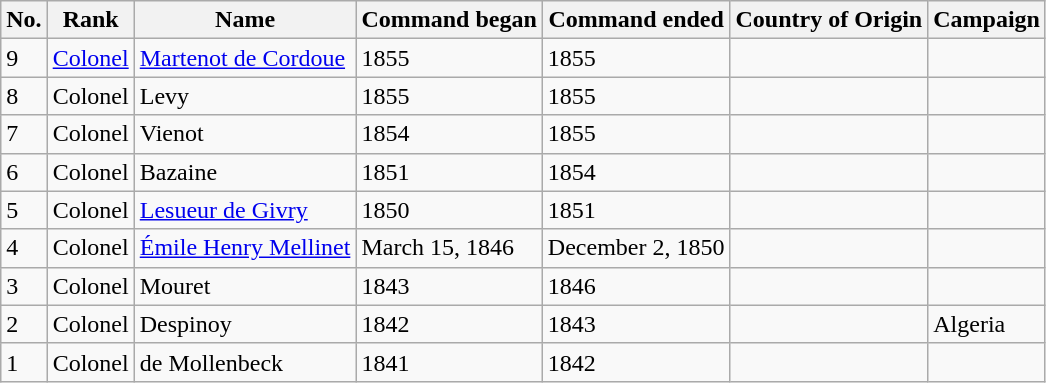<table class="wikitable sortable">
<tr>
<th>No.</th>
<th>Rank</th>
<th>Name</th>
<th>Command began</th>
<th>Command ended</th>
<th>Country of Origin</th>
<th>Campaign</th>
</tr>
<tr>
<td>9</td>
<td><a href='#'>Colonel</a></td>
<td><a href='#'>Martenot de Cordoue</a></td>
<td>1855</td>
<td>1855</td>
<td></td>
<td></td>
</tr>
<tr>
<td>8</td>
<td>Colonel</td>
<td>Levy</td>
<td>1855</td>
<td>1855</td>
<td></td>
<td></td>
</tr>
<tr>
<td>7</td>
<td>Colonel</td>
<td>Vienot</td>
<td>1854</td>
<td>1855</td>
<td></td>
<td></td>
</tr>
<tr>
<td>6</td>
<td>Colonel</td>
<td>Bazaine</td>
<td>1851</td>
<td>1854</td>
<td></td>
<td></td>
</tr>
<tr>
<td>5</td>
<td>Colonel</td>
<td><a href='#'>Lesueur de Givry</a> </td>
<td>1850</td>
<td>1851</td>
<td></td>
<td></td>
</tr>
<tr>
<td>4</td>
<td>Colonel</td>
<td><a href='#'>Émile Henry Mellinet</a></td>
<td>March 15, 1846</td>
<td>December 2, 1850</td>
<td></td>
<td></td>
</tr>
<tr>
<td>3</td>
<td>Colonel</td>
<td>Mouret</td>
<td>1843</td>
<td>1846</td>
<td></td>
<td></td>
</tr>
<tr>
<td>2</td>
<td>Colonel</td>
<td>Despinoy</td>
<td>1842</td>
<td>1843</td>
<td></td>
<td>Algeria</td>
</tr>
<tr>
<td>1</td>
<td>Colonel</td>
<td>de Mollenbeck</td>
<td>1841</td>
<td>1842</td>
<td></td>
<td></td>
</tr>
</table>
